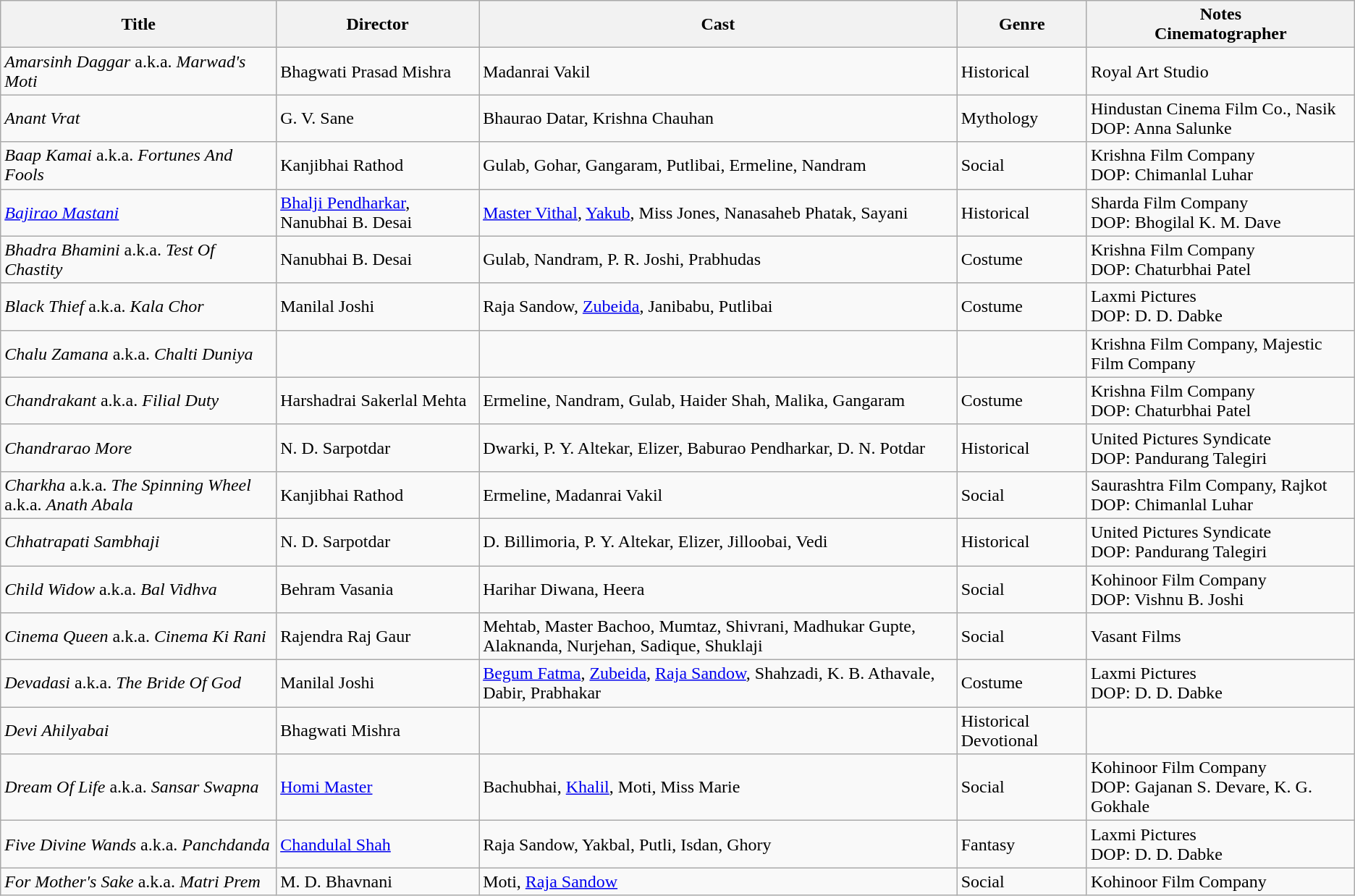<table class="wikitable">
<tr>
<th>Title</th>
<th>Director</th>
<th>Cast</th>
<th>Genre</th>
<th>Notes<br>Cinematographer</th>
</tr>
<tr>
<td><em>Amarsinh Daggar</em> a.k.a. <em>Marwad's Moti</em></td>
<td>Bhagwati Prasad Mishra</td>
<td>Madanrai Vakil</td>
<td>Historical</td>
<td>Royal Art Studio</td>
</tr>
<tr>
<td><em>Anant Vrat</em></td>
<td>G. V. Sane</td>
<td>Bhaurao Datar, Krishna Chauhan</td>
<td>Mythology</td>
<td>Hindustan Cinema Film Co., Nasik<br>DOP: Anna Salunke</td>
</tr>
<tr>
<td><em>Baap Kamai</em> a.k.a. <em>Fortunes And Fools</em></td>
<td>Kanjibhai Rathod</td>
<td>Gulab, Gohar, Gangaram, Putlibai, Ermeline, Nandram</td>
<td>Social</td>
<td>Krishna Film Company<br>DOP: Chimanlal Luhar</td>
</tr>
<tr>
<td><em><a href='#'>Bajirao Mastani</a></em></td>
<td><a href='#'>Bhalji Pendharkar</a>, Nanubhai B. Desai</td>
<td><a href='#'>Master Vithal</a>, <a href='#'>Yakub</a>, Miss Jones,  Nanasaheb Phatak, Sayani</td>
<td>Historical</td>
<td>Sharda Film Company<br>DOP: Bhogilal K. M. Dave</td>
</tr>
<tr>
<td><em>Bhadra Bhamini</em> a.k.a. <em>Test Of Chastity</em></td>
<td>Nanubhai B. Desai</td>
<td>Gulab, Nandram, P. R. Joshi, Prabhudas</td>
<td>Costume</td>
<td>Krishna Film Company<br>DOP: Chaturbhai Patel</td>
</tr>
<tr>
<td><em>Black Thief</em> a.k.a. <em>Kala Chor</em></td>
<td>Manilal Joshi</td>
<td>Raja Sandow, <a href='#'>Zubeida</a>, Janibabu, Putlibai</td>
<td>Costume</td>
<td>Laxmi Pictures<br>DOP: D. D. Dabke</td>
</tr>
<tr>
<td><em>Chalu Zamana</em> a.k.a. <em>Chalti Duniya</em></td>
<td></td>
<td></td>
<td></td>
<td>Krishna Film Company, Majestic Film Company</td>
</tr>
<tr>
<td><em>Chandrakant</em> a.k.a. <em>Filial Duty</em></td>
<td>Harshadrai Sakerlal Mehta</td>
<td>Ermeline, Nandram, Gulab, Haider Shah, Malika, Gangaram</td>
<td>Costume</td>
<td>Krishna Film Company<br>DOP: Chaturbhai Patel</td>
</tr>
<tr>
<td><em>Chandrarao More</em></td>
<td>N. D. Sarpotdar</td>
<td>Dwarki, P. Y. Altekar, Elizer, Baburao Pendharkar, D. N. Potdar</td>
<td>Historical</td>
<td>United Pictures Syndicate<br>DOP: Pandurang Talegiri</td>
</tr>
<tr>
<td><em>Charkha</em> a.k.a. <em>The Spinning Wheel</em> a.k.a. <em>Anath Abala</em></td>
<td>Kanjibhai Rathod</td>
<td>Ermeline, Madanrai Vakil</td>
<td>Social</td>
<td>Saurashtra Film Company, Rajkot<br>DOP: Chimanlal Luhar</td>
</tr>
<tr>
<td><em>Chhatrapati Sambhaji</em></td>
<td>N. D. Sarpotdar</td>
<td>D. Billimoria, P. Y. Altekar, Elizer, Jilloobai, Vedi</td>
<td>Historical</td>
<td>United Pictures Syndicate<br>DOP: Pandurang Talegiri</td>
</tr>
<tr>
<td><em>Child Widow</em> a.k.a. <em>Bal Vidhva</em></td>
<td>Behram Vasania</td>
<td>Harihar Diwana, Heera</td>
<td>Social</td>
<td>Kohinoor Film Company<br>DOP: Vishnu B. Joshi</td>
</tr>
<tr>
<td><em>Cinema Queen</em> a.k.a. <em>Cinema Ki Rani</em></td>
<td>Rajendra Raj Gaur</td>
<td>Mehtab, Master Bachoo, Mumtaz, Shivrani, Madhukar Gupte, Alaknanda, Nurjehan, Sadique, Shuklaji</td>
<td>Social</td>
<td>Vasant Films</td>
</tr>
<tr>
<td><em>Devadasi</em> a.k.a. <em>The Bride Of God</em></td>
<td>Manilal Joshi</td>
<td><a href='#'>Begum Fatma</a>, <a href='#'>Zubeida</a>, <a href='#'>Raja Sandow</a>, Shahzadi, K. B. Athavale, Dabir, Prabhakar</td>
<td>Costume</td>
<td>Laxmi Pictures<br>DOP: D. D. Dabke</td>
</tr>
<tr>
<td><em>Devi Ahilyabai</em></td>
<td>Bhagwati Mishra</td>
<td></td>
<td>Historical Devotional</td>
<td></td>
</tr>
<tr>
<td><em>Dream Of Life</em> a.k.a. <em>Sansar Swapna</em></td>
<td><a href='#'>Homi Master</a></td>
<td>Bachubhai, <a href='#'>Khalil</a>, Moti, Miss Marie</td>
<td>Social</td>
<td>Kohinoor Film Company<br>DOP: Gajanan S. Devare, K. G. Gokhale</td>
</tr>
<tr>
<td><em>Five Divine Wands</em> a.k.a. <em>Panchdanda</em></td>
<td><a href='#'>Chandulal Shah</a></td>
<td>Raja Sandow, Yakbal, Putli, Isdan, Ghory</td>
<td>Fantasy</td>
<td>Laxmi Pictures<br>DOP: D. D. Dabke</td>
</tr>
<tr>
<td><em>For Mother's Sake</em> a.k.a. <em>Matri Prem</em></td>
<td>M. D. Bhavnani</td>
<td>Moti, <a href='#'>Raja Sandow</a></td>
<td>Social</td>
<td>Kohinoor Film Company</td>
</tr>
</table>
